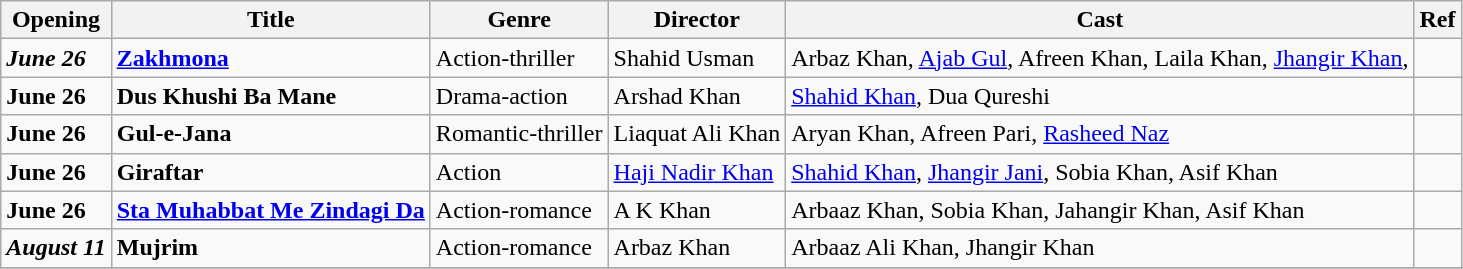<table class="wikitable">
<tr>
<th>Opening</th>
<th>Title</th>
<th>Genre</th>
<th>Director</th>
<th>Cast</th>
<th>Ref</th>
</tr>
<tr>
<td><strong><em>June 26</em></strong></td>
<td><strong><a href='#'>Zakhmona</a></strong></td>
<td>Action-thriller</td>
<td>Shahid Usman</td>
<td>Arbaz Khan, <a href='#'>Ajab Gul</a>, Afreen Khan, Laila Khan, <a href='#'>Jhangir Khan</a>,</td>
<td></td>
</tr>
<tr>
<td><strong>June 26</strong></td>
<td><strong>Dus Khushi Ba Mane</strong></td>
<td>Drama-action</td>
<td>Arshad Khan</td>
<td><a href='#'>Shahid Khan</a>, Dua Qureshi</td>
<td></td>
</tr>
<tr>
<td><strong>June 26</strong></td>
<td><strong>Gul-e-Jana</strong></td>
<td>Romantic-thriller</td>
<td>Liaquat Ali Khan</td>
<td>Aryan Khan, Afreen Pari, <a href='#'>Rasheed Naz</a></td>
<td></td>
</tr>
<tr>
<td><strong>June 26</strong></td>
<td><strong>Giraftar</strong></td>
<td>Action</td>
<td><a href='#'>Haji Nadir Khan</a></td>
<td><a href='#'>Shahid Khan</a>, <a href='#'>Jhangir Jani</a>, Sobia Khan, Asif Khan</td>
<td></td>
</tr>
<tr>
<td><strong>June 26</strong></td>
<td><strong><a href='#'>Sta Muhabbat Me Zindagi Da</a></strong></td>
<td>Action-romance</td>
<td>A K Khan</td>
<td>Arbaaz Khan, Sobia Khan, Jahangir Khan, Asif Khan</td>
<td></td>
</tr>
<tr>
<td><strong><em>August 11</em></strong></td>
<td><strong>Mujrim</strong></td>
<td>Action-romance</td>
<td>Arbaz Khan</td>
<td>Arbaaz Ali Khan, Jhangir Khan</td>
<td></td>
</tr>
<tr>
</tr>
</table>
